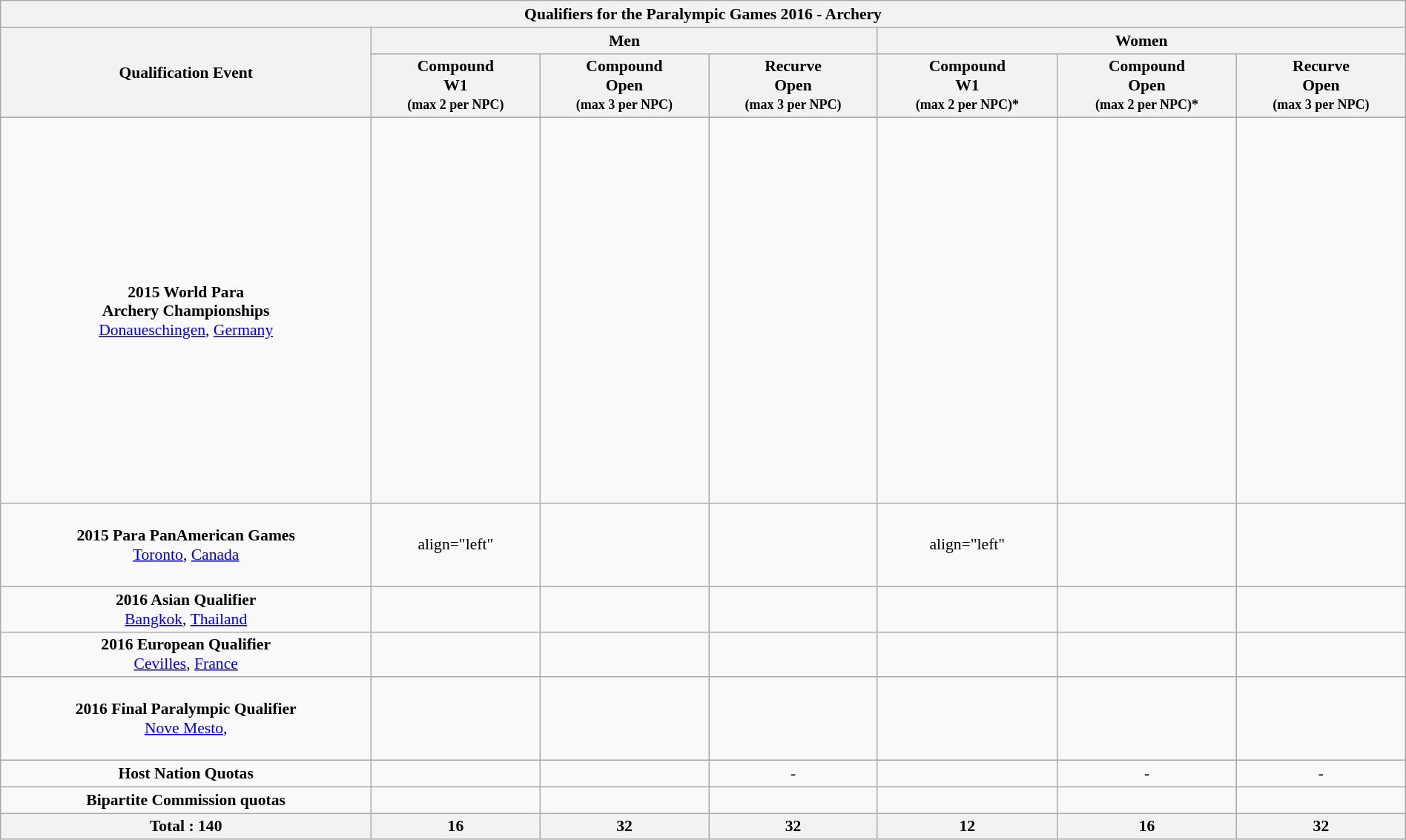<table class="wikitable"  style="width:100%; text-align:center; font-size:90%;">
<tr>
<th colspan="7">Qualifiers for the Paralympic Games 2016 - Archery</th>
</tr>
<tr>
<th rowspan="2">Qualification Event</th>
<th colspan="3">Men</th>
<th colspan="3">Women</th>
</tr>
<tr>
<th>Compound<br> W1 <br><small> (max 2 per NPC) </small></th>
<th>Compound<br> Open <br><small>(max 3 per NPC) </small></th>
<th>Recurve <br>Open <br><small>(max 3 per NPC) </small></th>
<th>Compound<br> W1 <br><small>(max 2 per NPC)* </small></th>
<th>Compound<br> Open <br><small>(max 2 per NPC)* </small></th>
<th>Recurve<br> Open <br><small>(max 3 per NPC) </small></th>
</tr>
<tr>
<td><strong>2015 World Para<br> Archery Championships</strong><br><a href='#'>Donaueschingen</a>, <a href='#'>Germany</a></td>
<td align="left"><br> <br> <br> <br> <br> <br> <br> <s></s><br> <br></td>
<td align="left"><br> <br> <br> <br>  <br> <br> <br> <br> <br> <br><br> <s></s><br> <br> <br> <br> <br> <br> <br></td>
<td align="left"><br> <br> <br> <br> <br> <br> <br> <br> <br><br> <br> <br> <br> <s></s><br><s></s><br> <s></s><br> <br> <br></td>
<td align="left"><br> <br> <br> <br> <br> <s></s><br> <br> </td>
<td align="left"><br> <br> <br> <br> <br> <s></s><br> <br></td>
<td align="left"><br> <br> <br> <br> <br> <br> <br>  <br> <br> <br> <br> <s></s><br><s></s><br> <s></s><br><br> <br> <br> <br> <br> <br></td>
</tr>
<tr>
<td><strong>2015 Para PanAmerican Games</strong><br><a href='#'>Toronto</a>, <a href='#'>Canada</a><br></td>
<td>align="left" </td>
<td align="left"><s><br></s><br><br><br></td>
<td align="left"><br><br></td>
<td>align="left" </td>
<td align="left"><br></td>
<td align="left"><br><br></td>
</tr>
<tr>
<td><strong>2016 Asian Qualifier</strong><br><a href='#'>Bangkok</a>, <a href='#'>Thailand</a></td>
<td align="left"><br></td>
<td align="left"><br><br></td>
<td align="left"><br><br></td>
<td align="left"></td>
<td align="left"></td>
<td align="left"><br></td>
</tr>
<tr>
<td><strong>2016 European Qualifier</strong><br><a href='#'>Cevilles</a>, <a href='#'>France</a></td>
<td align="left"></td>
<td align="left"><s></s><br></td>
<td align="left"><br></td>
<td align="left"></td>
<td align="left"></td>
<td align="left"><br></td>
</tr>
<tr>
<td><strong>2016 Final Paralympic Qualifier</strong><br><a href='#'>Nove Mesto</a>, </td>
<td align="left"><br> <br></td>
<td align="left"><br> <br> <br></td>
<td align="left"><br> <br> <br> <br></td>
<td align="left"><br> <br></td>
<td align="left"><br> <br> <br></td>
<td align="left"><br> <br> <br></td>
</tr>
<tr>
<td><strong>Host Nation Quotas</strong> <br></td>
<td align="left"><br></td>
<td align="left"><br></td>
<td align="center">-</td>
<td align="left"><br></td>
<td align="center">-</td>
<td align="center">-</td>
</tr>
<tr>
<td><strong>Bipartite Commission quotas</strong><br></td>
<td></td>
<td></td>
<td></td>
<td></td>
<td></td>
<td></td>
</tr>
<tr>
<th>Total : 140</th>
<th>16</th>
<th>32</th>
<th>32</th>
<th>12</th>
<th>16</th>
<th>32</th>
</tr>
</table>
